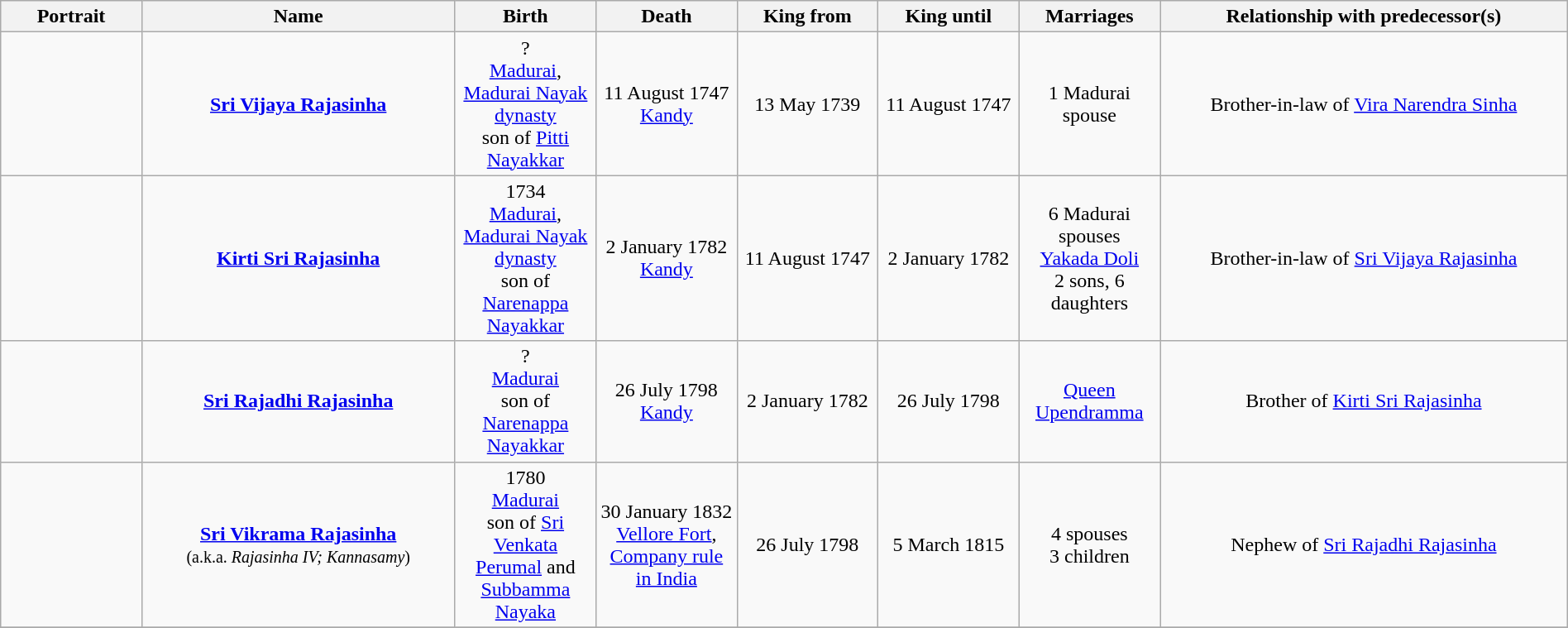<table style="text-align:center; width:100%" class="wikitable">
<tr>
<th width=9%>Portrait</th>
<th width=20%>Name</th>
<th width=9%>Birth</th>
<th width=9%>Death</th>
<th width=9%>King from</th>
<th width=9%>King until</th>
<th width=9%>Marriages</th>
<th width=26%>Relationship with predecessor(s)</th>
</tr>
<tr>
<td></td>
<td><strong><a href='#'>Sri Vijaya Rajasinha</a></strong></td>
<td>?<br><a href='#'>Madurai</a>, <a href='#'>Madurai Nayak dynasty</a><br>son of <a href='#'>Pitti Nayakkar</a></td>
<td>11 August 1747<br><a href='#'>Kandy</a></td>
<td>13 May 1739</td>
<td>11 August 1747</td>
<td>1 Madurai spouse</td>
<td>Brother-in-law of <a href='#'>Vira Narendra Sinha</a></td>
</tr>
<tr>
<td></td>
<td><strong><a href='#'>Kirti Sri Rajasinha</a></strong></td>
<td>1734<br><a href='#'>Madurai</a>, <a href='#'>Madurai Nayak dynasty</a><br>son of <a href='#'>Narenappa Nayakkar</a></td>
<td>2 January 1782<br><a href='#'>Kandy</a></td>
<td>11 August 1747</td>
<td>2 January 1782</td>
<td>6 Madurai spouses<br><a href='#'>Yakada Doli</a><br>2 sons, 6 daughters</td>
<td>Brother-in-law of <a href='#'>Sri Vijaya Rajasinha</a></td>
</tr>
<tr>
<td></td>
<td><strong><a href='#'>Sri Rajadhi Rajasinha</a></strong></td>
<td>?<br><a href='#'>Madurai</a><br>son of <a href='#'>Narenappa Nayakkar</a></td>
<td>26 July 1798<br><a href='#'>Kandy</a></td>
<td>2 January 1782</td>
<td>26 July 1798</td>
<td><a href='#'>Queen Upendramma</a></td>
<td>Brother of <a href='#'>Kirti Sri Rajasinha</a></td>
</tr>
<tr>
<td></td>
<td><strong><a href='#'>Sri Vikrama Rajasinha</a></strong><br><small>(a.k.a. <em>Rajasinha IV; Kannasamy</em>)</small></td>
<td>1780<br><a href='#'>Madurai</a><br>son of <a href='#'>Sri Venkata Perumal</a> and <a href='#'>Subbamma Nayaka</a></td>
<td>30 January 1832<br><a href='#'>Vellore Fort</a>, <a href='#'>Company rule in India</a></td>
<td>26 July 1798</td>
<td>5 March 1815</td>
<td>4 spouses<br>3 children</td>
<td>Nephew of <a href='#'>Sri Rajadhi Rajasinha</a></td>
</tr>
<tr>
</tr>
</table>
